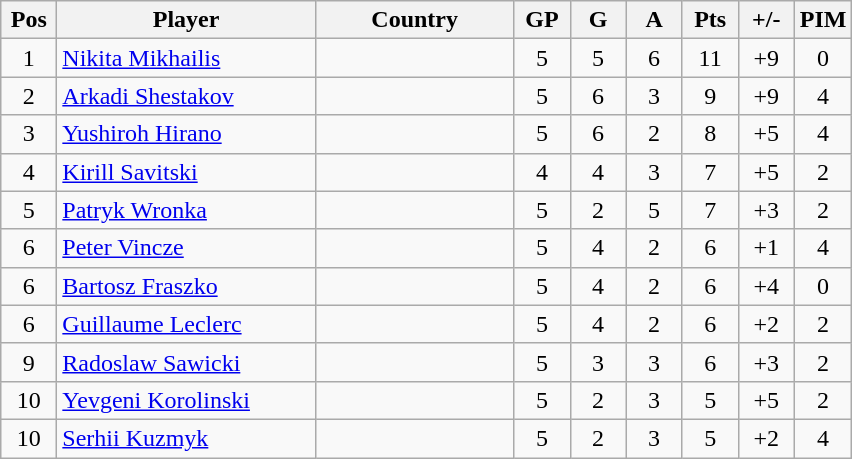<table class="wikitable sortable" style="text-align: center;">
<tr>
<th width=30>Pos</th>
<th width=165>Player</th>
<th width=125>Country</th>
<th width=30>GP</th>
<th width=30>G</th>
<th width=30>A</th>
<th width=30>Pts</th>
<th width=30>+/-</th>
<th width=30>PIM</th>
</tr>
<tr>
<td>1</td>
<td align=left><a href='#'>Nikita Mikhailis</a></td>
<td align=left></td>
<td>5</td>
<td>5</td>
<td>6</td>
<td>11</td>
<td>+9</td>
<td>0</td>
</tr>
<tr>
<td>2</td>
<td align=left><a href='#'>Arkadi Shestakov</a></td>
<td align=left></td>
<td>5</td>
<td>6</td>
<td>3</td>
<td>9</td>
<td>+9</td>
<td>4</td>
</tr>
<tr>
<td>3</td>
<td align=left><a href='#'>Yushiroh Hirano</a></td>
<td align=left></td>
<td>5</td>
<td>6</td>
<td>2</td>
<td>8</td>
<td>+5</td>
<td>4</td>
</tr>
<tr>
<td>4</td>
<td align=left><a href='#'>Kirill Savitski</a></td>
<td align=left></td>
<td>4</td>
<td>4</td>
<td>3</td>
<td>7</td>
<td>+5</td>
<td>2</td>
</tr>
<tr>
<td>5</td>
<td align=left><a href='#'>Patryk Wronka</a></td>
<td align=left></td>
<td>5</td>
<td>2</td>
<td>5</td>
<td>7</td>
<td>+3</td>
<td>2</td>
</tr>
<tr>
<td>6</td>
<td align=left><a href='#'>Peter Vincze</a></td>
<td align=left></td>
<td>5</td>
<td>4</td>
<td>2</td>
<td>6</td>
<td>+1</td>
<td>4</td>
</tr>
<tr>
<td>6</td>
<td align=left><a href='#'>Bartosz Fraszko</a></td>
<td align=left></td>
<td>5</td>
<td>4</td>
<td>2</td>
<td>6</td>
<td>+4</td>
<td>0</td>
</tr>
<tr>
<td>6</td>
<td align=left><a href='#'>Guillaume Leclerc</a></td>
<td align=left></td>
<td>5</td>
<td>4</td>
<td>2</td>
<td>6</td>
<td>+2</td>
<td>2</td>
</tr>
<tr>
<td>9</td>
<td align=left><a href='#'>Radoslaw Sawicki</a></td>
<td align=left></td>
<td>5</td>
<td>3</td>
<td>3</td>
<td>6</td>
<td>+3</td>
<td>2</td>
</tr>
<tr>
<td>10</td>
<td align=left><a href='#'>Yevgeni Korolinski</a></td>
<td align=left></td>
<td>5</td>
<td>2</td>
<td>3</td>
<td>5</td>
<td>+5</td>
<td>2</td>
</tr>
<tr>
<td>10</td>
<td align=left><a href='#'>Serhii Kuzmyk</a></td>
<td align=left></td>
<td>5</td>
<td>2</td>
<td>3</td>
<td>5</td>
<td>+2</td>
<td>4</td>
</tr>
</table>
